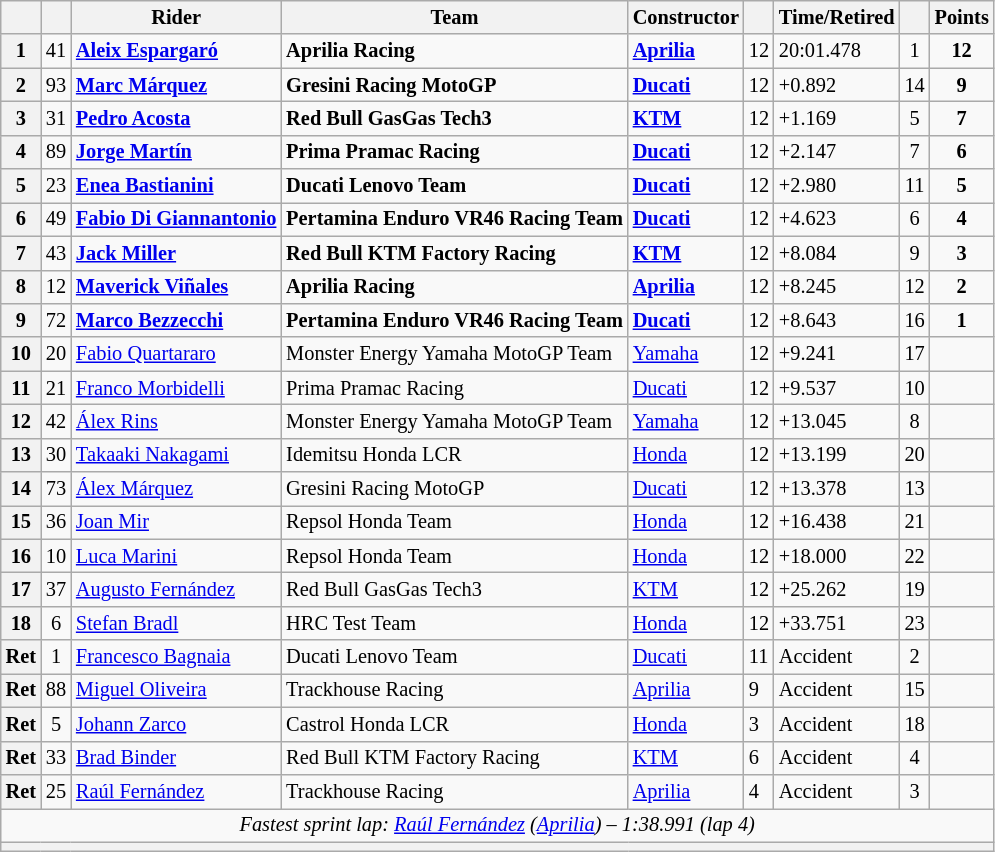<table class="wikitable sortable" style="font-size: 85%;">
<tr>
<th scope="col"></th>
<th scope="col"></th>
<th scope="col">Rider</th>
<th scope="col">Team</th>
<th scope="col">Constructor</th>
<th scope="col" class="unsortable"></th>
<th scope="col" class="unsortable">Time/Retired</th>
<th scope="col"></th>
<th scope="col">Points</th>
</tr>
<tr>
<th scope="row">1</th>
<td align="center">41</td>
<td data-sort-value="espa"> <strong><a href='#'>Aleix Espargaró</a></strong></td>
<td><strong>Aprilia Racing</strong></td>
<td><strong><a href='#'>Aprilia</a></strong></td>
<td>12</td>
<td>20:01.478</td>
<td align="center">1</td>
<td align="center"><strong>12</strong></td>
</tr>
<tr>
<th scope="row">2</th>
<td align="center">93</td>
<td data-sort-value="marqm"> <strong><a href='#'>Marc Márquez</a></strong></td>
<td><strong>Gresini Racing MotoGP</strong></td>
<td><strong><a href='#'>Ducati</a></strong></td>
<td>12</td>
<td>+0.892</td>
<td align="center">14</td>
<td align="center"><strong>9</strong></td>
</tr>
<tr>
<th scope="row">3</th>
<td align="center">31</td>
<td data-sort-value="aco"> <strong><a href='#'>Pedro Acosta</a></strong></td>
<td><strong>Red Bull GasGas Tech3</strong></td>
<td><strong><a href='#'>KTM</a></strong></td>
<td>12</td>
<td>+1.169</td>
<td align="center">5</td>
<td align="center"><strong>7</strong></td>
</tr>
<tr>
<th scope="row">4</th>
<td align="center">89</td>
<td data-sort-value="mart"> <strong><a href='#'>Jorge Martín</a></strong></td>
<td><strong>Prima Pramac Racing</strong></td>
<td><strong><a href='#'>Ducati</a></strong></td>
<td>12</td>
<td>+2.147</td>
<td align="center">7</td>
<td align="center"><strong>6</strong></td>
</tr>
<tr>
<th scope="row">5</th>
<td align="center">23</td>
<td data-sort-value="bas"> <strong><a href='#'>Enea Bastianini</a></strong></td>
<td><strong>Ducati Lenovo Team</strong></td>
<td><strong><a href='#'>Ducati</a></strong></td>
<td>12</td>
<td>+2.980</td>
<td align="center">11</td>
<td align="center"><strong>5</strong></td>
</tr>
<tr>
<th scope="row">6</th>
<td align="center">49</td>
<td data-sort-value="mart"> <strong><a href='#'>Fabio Di Giannantonio</a></strong></td>
<td><strong>Pertamina Enduro VR46 Racing Team</strong></td>
<td><strong><a href='#'>Ducati</a></strong></td>
<td>12</td>
<td>+4.623</td>
<td align="center">6</td>
<td align="center"><strong>4</strong></td>
</tr>
<tr>
<th scope="row">7</th>
<td align="center">43</td>
<td data-sort-value="mil"> <strong><a href='#'>Jack Miller</a></strong></td>
<td><strong>Red Bull KTM Factory Racing</strong></td>
<td><strong><a href='#'>KTM</a></strong></td>
<td>12</td>
<td>+8.084</td>
<td align="center">9</td>
<td align="center"><strong>3</strong></td>
</tr>
<tr>
<th scope="row">8</th>
<td align="center">12</td>
<td data-sort-value="vin"> <strong><a href='#'>Maverick Viñales</a></strong></td>
<td><strong>Aprilia Racing</strong></td>
<td><strong><a href='#'>Aprilia</a></strong></td>
<td>12</td>
<td>+8.245</td>
<td align="center">12</td>
<td align="center"><strong>2</strong></td>
</tr>
<tr>
<th scope="row">9</th>
<td align="center">72</td>
<td data-sort-value="bez"> <strong><a href='#'>Marco Bezzecchi</a></strong></td>
<td><strong>Pertamina Enduro VR46 Racing Team</strong></td>
<td><strong><a href='#'>Ducati</a></strong></td>
<td>12</td>
<td>+8.643</td>
<td align="center">16</td>
<td align="center"><strong>1</strong></td>
</tr>
<tr>
<th scope="row">10</th>
<td align="center">20</td>
<td data-sort-value="qua"> <a href='#'>Fabio Quartararo</a></td>
<td>Monster Energy Yamaha MotoGP Team</td>
<td><a href='#'>Yamaha</a></td>
<td>12</td>
<td>+9.241</td>
<td align="center">17</td>
<td></td>
</tr>
<tr>
<th scope="row">11</th>
<td align="center">21</td>
<td data-sort-value="mor"> <a href='#'>Franco Morbidelli</a></td>
<td>Prima Pramac Racing</td>
<td><a href='#'>Ducati</a></td>
<td>12</td>
<td>+9.537</td>
<td align="center">10</td>
<td></td>
</tr>
<tr>
<th scope="row">12</th>
<td align="center">42</td>
<td data-sort-value="rin"> <a href='#'>Álex Rins</a></td>
<td>Monster Energy Yamaha MotoGP Team</td>
<td><a href='#'>Yamaha</a></td>
<td>12</td>
<td>+13.045</td>
<td align="center">8</td>
<td></td>
</tr>
<tr>
<th scope="row">13</th>
<td align="center">30</td>
<td data-sort-value="nak"> <a href='#'>Takaaki Nakagami</a></td>
<td>Idemitsu Honda LCR</td>
<td><a href='#'>Honda</a></td>
<td>12</td>
<td>+13.199</td>
<td align="center">20</td>
<td></td>
</tr>
<tr>
<th scope="row">14</th>
<td align="center">73</td>
<td data-sort-value="marqa"> <a href='#'>Álex Márquez</a></td>
<td>Gresini Racing MotoGP</td>
<td><a href='#'>Ducati</a></td>
<td>12</td>
<td>+13.378</td>
<td align="center">13</td>
<td></td>
</tr>
<tr>
<th scope="row">15</th>
<td align="center">36</td>
<td data-sort-value="mir"> <a href='#'>Joan Mir</a></td>
<td>Repsol Honda Team</td>
<td><a href='#'>Honda</a></td>
<td>12</td>
<td>+16.438</td>
<td align="center">21</td>
<td></td>
</tr>
<tr>
<th scope="row">16</th>
<td align="center">10</td>
<td data-sort-value="mari"> <a href='#'>Luca Marini</a></td>
<td>Repsol Honda Team</td>
<td><a href='#'>Honda</a></td>
<td>12</td>
<td>+18.000</td>
<td align="center">22</td>
<td></td>
</tr>
<tr>
<th scope="row">17</th>
<td align="center">37</td>
<td data-sort-value="fera"> <a href='#'>Augusto Fernández</a></td>
<td>Red Bull GasGas Tech3</td>
<td><a href='#'>KTM</a></td>
<td>12</td>
<td>+25.262</td>
<td align="center">19</td>
<td></td>
</tr>
<tr>
<th scope="row">18</th>
<td align="center">6</td>
<td data-sort-value="bra"> <a href='#'>Stefan Bradl</a></td>
<td>HRC Test Team</td>
<td><a href='#'>Honda</a></td>
<td>12</td>
<td>+33.751</td>
<td align="center">23</td>
<td></td>
</tr>
<tr>
<th scope="row">Ret</th>
<td align="center">1</td>
<td data-sort-value="bag"> <a href='#'>Francesco Bagnaia</a></td>
<td>Ducati Lenovo Team</td>
<td><a href='#'>Ducati</a></td>
<td>11</td>
<td>Accident</td>
<td align="center">2</td>
<td align="center"></td>
</tr>
<tr>
<th scope="row">Ret</th>
<td align="center">88</td>
<td data-sort-value="oliv"> <a href='#'>Miguel Oliveira</a></td>
<td>Trackhouse Racing</td>
<td><a href='#'>Aprilia</a></td>
<td>9</td>
<td>Accident</td>
<td align="center">15</td>
<td align="center"></td>
</tr>
<tr>
<th scope="row">Ret</th>
<td align="center">5</td>
<td data-sort-value="zar"> <a href='#'>Johann Zarco</a></td>
<td>Castrol Honda LCR</td>
<td><a href='#'>Honda</a></td>
<td>3</td>
<td>Accident</td>
<td align="center">18</td>
<td align="center"></td>
</tr>
<tr>
<th scope="row">Ret</th>
<td align="center">33</td>
<td data-sort-value="bin"> <a href='#'>Brad Binder</a></td>
<td>Red Bull KTM Factory Racing</td>
<td><a href='#'>KTM</a></td>
<td>6</td>
<td>Accident</td>
<td align="center">4</td>
<td align="center"></td>
</tr>
<tr>
<th scope="row">Ret</th>
<td align="center">25</td>
<td data-sort-value="ferr"> <a href='#'>Raúl Fernández</a></td>
<td>Trackhouse Racing</td>
<td><a href='#'>Aprilia</a></td>
<td>4</td>
<td>Accident</td>
<td align="center">3</td>
<td></td>
</tr>
<tr class="sortbottom">
<td colspan="9" style="text-align:center"><em>Fastest sprint lap:  <a href='#'>Raúl Fernández</a> (<a href='#'>Aprilia</a>) – 1:38.991 (lap 4)</em></td>
</tr>
<tr class="sortbottom">
<th colspan=9></th>
</tr>
</table>
